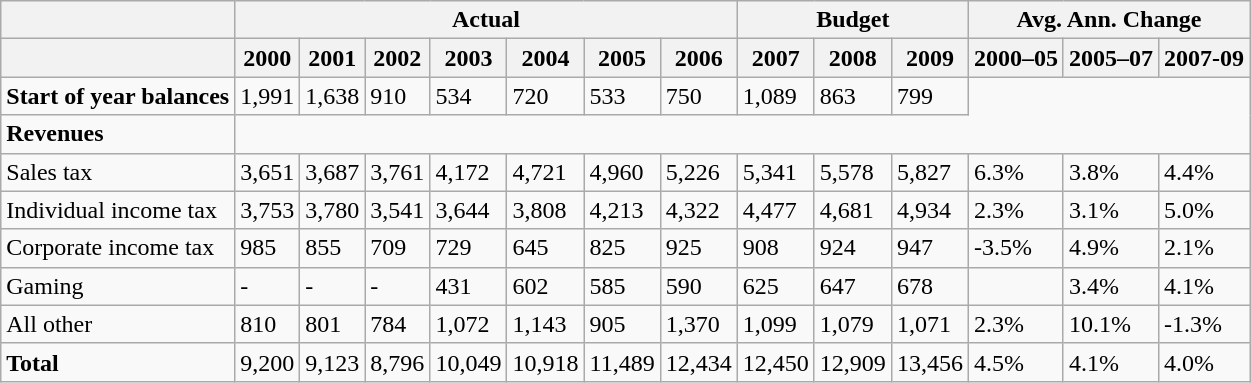<table class="wikitable" style="white-space:nowrap;">
<tr>
<th></th>
<th colspan="7">Actual</th>
<th colspan="3">Budget</th>
<th colspan="3">Avg. Ann. Change</th>
</tr>
<tr>
<th></th>
<th>2000</th>
<th>2001</th>
<th>2002</th>
<th>2003</th>
<th>2004</th>
<th>2005</th>
<th>2006</th>
<th>2007</th>
<th>2008</th>
<th>2009</th>
<th>2000–05</th>
<th>2005–07</th>
<th>2007-09</th>
</tr>
<tr>
<td><strong>Start of year balances</strong></td>
<td>1,991</td>
<td>1,638</td>
<td>910</td>
<td>534</td>
<td>720</td>
<td>533</td>
<td>750</td>
<td>1,089</td>
<td>863</td>
<td>799</td>
</tr>
<tr>
<td><strong>Revenues</strong></td>
</tr>
<tr>
<td>Sales tax</td>
<td>3,651</td>
<td>3,687</td>
<td>3,761</td>
<td>4,172</td>
<td>4,721</td>
<td>4,960</td>
<td>5,226</td>
<td>5,341</td>
<td>5,578</td>
<td>5,827</td>
<td>6.3%</td>
<td>3.8%</td>
<td>4.4%</td>
</tr>
<tr>
<td>Individual income tax</td>
<td>3,753</td>
<td>3,780</td>
<td>3,541</td>
<td>3,644</td>
<td>3,808</td>
<td>4,213</td>
<td>4,322</td>
<td>4,477</td>
<td>4,681</td>
<td>4,934</td>
<td>2.3%</td>
<td>3.1%</td>
<td>5.0%</td>
</tr>
<tr>
<td>Corporate income tax</td>
<td>985</td>
<td>855</td>
<td>709</td>
<td>729</td>
<td>645</td>
<td>825</td>
<td>925</td>
<td>908</td>
<td>924</td>
<td>947</td>
<td>-3.5%</td>
<td>4.9%</td>
<td>2.1%</td>
</tr>
<tr>
<td>Gaming</td>
<td>-</td>
<td>-</td>
<td>-</td>
<td>431</td>
<td>602</td>
<td>585</td>
<td>590</td>
<td>625</td>
<td>647</td>
<td>678</td>
<td></td>
<td>3.4%</td>
<td>4.1%</td>
</tr>
<tr>
<td>All other</td>
<td>810</td>
<td>801</td>
<td>784</td>
<td>1,072</td>
<td>1,143</td>
<td>905</td>
<td>1,370</td>
<td>1,099</td>
<td>1,079</td>
<td>1,071</td>
<td>2.3%</td>
<td>10.1%</td>
<td>-1.3%</td>
</tr>
<tr>
<td><strong>Total</strong></td>
<td>9,200</td>
<td>9,123</td>
<td>8,796</td>
<td>10,049</td>
<td>10,918</td>
<td>11,489</td>
<td>12,434</td>
<td>12,450</td>
<td>12,909</td>
<td>13,456</td>
<td>4.5%</td>
<td>4.1%</td>
<td>4.0%</td>
</tr>
</table>
